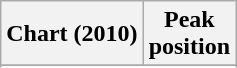<table class="wikitable sortable">
<tr>
<th>Chart (2010)</th>
<th>Peak<br>position</th>
</tr>
<tr>
</tr>
<tr>
</tr>
<tr>
</tr>
<tr>
</tr>
<tr>
</tr>
<tr>
</tr>
<tr>
</tr>
<tr>
</tr>
<tr>
</tr>
<tr>
</tr>
<tr>
</tr>
<tr>
</tr>
<tr>
</tr>
</table>
